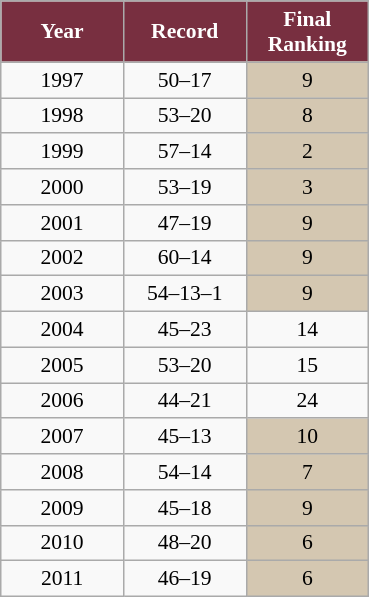<table class="wikitable" style="font-size: 90%; text-align:center">
<tr>
<th width=75; style="background:#782F40; color:white;">Year</th>
<th width=75; style="background:#782F40; color:white;">Record</th>
<th width=75; style="background:#782F40; color:white;">Final Ranking</th>
</tr>
<tr>
<td>1997</td>
<td>50–17</td>
<td style="background:#d4c7b1;">9</td>
</tr>
<tr>
<td>1998</td>
<td>53–20</td>
<td style="background:#d4c7b1;">8</td>
</tr>
<tr>
<td>1999</td>
<td>57–14</td>
<td style="background:#d4c7b1;">2</td>
</tr>
<tr>
<td>2000</td>
<td>53–19</td>
<td style="background:#d4c7b1;">3</td>
</tr>
<tr>
<td>2001</td>
<td>47–19</td>
<td style="background:#d4c7b1;">9</td>
</tr>
<tr>
<td>2002</td>
<td>60–14</td>
<td style="background:#d4c7b1;">9</td>
</tr>
<tr>
<td>2003</td>
<td>54–13–1</td>
<td style="background:#d4c7b1;">9</td>
</tr>
<tr>
<td>2004</td>
<td>45–23</td>
<td>14</td>
</tr>
<tr>
<td>2005</td>
<td>53–20</td>
<td>15</td>
</tr>
<tr>
<td>2006</td>
<td>44–21</td>
<td>24</td>
</tr>
<tr>
<td>2007</td>
<td>45–13</td>
<td style="background:#d4c7b1;">10</td>
</tr>
<tr>
<td>2008</td>
<td>54–14</td>
<td style="background:#d4c7b1;">7</td>
</tr>
<tr>
<td>2009</td>
<td>45–18</td>
<td style="background:#d4c7b1;">9</td>
</tr>
<tr>
<td>2010</td>
<td>48–20</td>
<td style="background:#d4c7b1;">6</td>
</tr>
<tr>
<td>2011</td>
<td>46–19</td>
<td style="background:#d4c7b1;">6</td>
</tr>
</table>
